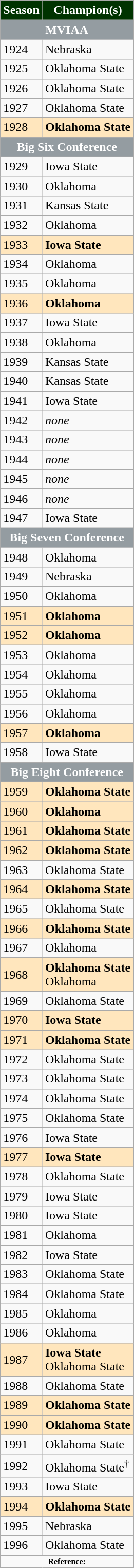<table class="wikitable">
<tr>
<th style="background:#003300;color:white;">Season</th>
<th style="background:#003300;color:white;">Champion(s)</th>
</tr>
<tr>
<th colspan="2" style="background:#949CA1;color:white;"><strong>MVIAA</strong></th>
</tr>
<tr>
<td>1924</td>
<td>Nebraska</td>
</tr>
<tr>
<td>1925</td>
<td>Oklahoma State</td>
</tr>
<tr>
<td>1926</td>
<td>Oklahoma State</td>
</tr>
<tr>
<td>1927</td>
<td>Oklahoma State</td>
</tr>
<tr>
<td bgcolor="#FFE6BD">1928</td>
<td bgcolor="#FFE6BD"><strong>Oklahoma State</strong></td>
</tr>
<tr>
<th colspan="2" style="background:#949CA1;color:white;"><strong>Big Six Conference</strong></th>
</tr>
<tr>
<td>1929</td>
<td>Iowa State</td>
</tr>
<tr>
<td>1930</td>
<td>Oklahoma</td>
</tr>
<tr>
<td>1931</td>
<td>Kansas State</td>
</tr>
<tr>
<td>1932</td>
<td>Oklahoma</td>
</tr>
<tr>
<td bgcolor="#FFE6BD">1933</td>
<td bgcolor="#FFE6BD"><strong>Iowa State</strong></td>
</tr>
<tr>
<td>1934</td>
<td>Oklahoma</td>
</tr>
<tr>
<td>1935</td>
<td>Oklahoma</td>
</tr>
<tr>
<td bgcolor="#FFE6BD">1936</td>
<td bgcolor="#FFE6BD"><strong>Oklahoma</strong></td>
</tr>
<tr>
<td>1937</td>
<td>Iowa State</td>
</tr>
<tr>
<td>1938</td>
<td>Oklahoma</td>
</tr>
<tr>
<td>1939</td>
<td>Kansas State</td>
</tr>
<tr>
<td>1940</td>
<td>Kansas State</td>
</tr>
<tr>
<td>1941</td>
<td>Iowa State</td>
</tr>
<tr>
<td>1942</td>
<td><em>none</em></td>
</tr>
<tr>
<td>1943</td>
<td><em>none</em></td>
</tr>
<tr>
<td>1944</td>
<td><em>none</em></td>
</tr>
<tr>
<td>1945</td>
<td><em>none</em></td>
</tr>
<tr>
<td>1946</td>
<td><em>none</em></td>
</tr>
<tr>
<td>1947</td>
<td>Iowa State</td>
</tr>
<tr>
<th colspan="2" style="background:#949CA1;color:white;"><strong>Big Seven Conference</strong></th>
</tr>
<tr>
<td>1948</td>
<td>Oklahoma</td>
</tr>
<tr>
<td>1949</td>
<td>Nebraska</td>
</tr>
<tr>
<td>1950</td>
<td>Oklahoma</td>
</tr>
<tr>
<td bgcolor="#FFE6BD">1951</td>
<td bgcolor="#FFE6BD"><strong>Oklahoma</strong></td>
</tr>
<tr>
<td bgcolor="#FFE6BD">1952</td>
<td bgcolor="#FFE6BD"><strong>Oklahoma</strong></td>
</tr>
<tr>
<td>1953</td>
<td>Oklahoma</td>
</tr>
<tr>
<td>1954</td>
<td>Oklahoma</td>
</tr>
<tr>
<td>1955</td>
<td>Oklahoma</td>
</tr>
<tr>
<td>1956</td>
<td>Oklahoma</td>
</tr>
<tr>
<td bgcolor="#FFE6BD">1957</td>
<td bgcolor="#FFE6BD"><strong>Oklahoma</strong></td>
</tr>
<tr>
<td>1958</td>
<td>Iowa State</td>
</tr>
<tr>
<th colspan="2" style="background:#949CA1;color:white;"><strong>Big Eight Conference</strong></th>
</tr>
<tr>
<td bgcolor="#FFE6BD">1959</td>
<td bgcolor="#FFE6BD"><strong>Oklahoma State</strong></td>
</tr>
<tr>
<td bgcolor="#FFE6BD">1960</td>
<td bgcolor="#FFE6BD"><strong>Oklahoma</strong></td>
</tr>
<tr>
<td bgcolor="#FFE6BD">1961</td>
<td bgcolor="#FFE6BD"><strong>Oklahoma State</strong></td>
</tr>
<tr>
<td bgcolor="#FFE6BD">1962</td>
<td bgcolor="#FFE6BD"><strong>Oklahoma State</strong></td>
</tr>
<tr>
<td>1963</td>
<td>Oklahoma State</td>
</tr>
<tr>
<td bgcolor="#FFE6BD">1964</td>
<td bgcolor="#FFE6BD"><strong>Oklahoma State</strong></td>
</tr>
<tr>
<td>1965</td>
<td>Oklahoma State</td>
</tr>
<tr>
<td bgcolor="#FFE6BD">1966</td>
<td bgcolor="#FFE6BD"><strong>Oklahoma State</strong></td>
</tr>
<tr>
<td>1967</td>
<td>Oklahoma</td>
</tr>
<tr>
<td bgcolor="#FFE6BD">1968</td>
<td bgcolor="#FFE6BD"><strong>Oklahoma State</strong><br>Oklahoma</td>
</tr>
<tr>
<td>1969</td>
<td>Oklahoma State</td>
</tr>
<tr>
<td bgcolor="#FFE6BD">1970</td>
<td bgcolor="#FFE6BD"><strong>Iowa State</strong></td>
</tr>
<tr>
<td bgcolor="#FFE6BD">1971</td>
<td bgcolor="#FFE6BD"><strong>Oklahoma State</strong></td>
</tr>
<tr>
<td>1972</td>
<td>Oklahoma State</td>
</tr>
<tr>
<td>1973</td>
<td>Oklahoma State</td>
</tr>
<tr>
<td>1974</td>
<td>Oklahoma State</td>
</tr>
<tr>
<td>1975</td>
<td>Oklahoma State</td>
</tr>
<tr>
<td>1976</td>
<td>Iowa State</td>
</tr>
<tr>
<td bgcolor="#FFE6BD">1977</td>
<td bgcolor="#FFE6BD"><strong>Iowa State</strong></td>
</tr>
<tr>
<td>1978</td>
<td>Oklahoma State</td>
</tr>
<tr>
<td>1979</td>
<td>Iowa State</td>
</tr>
<tr>
<td>1980</td>
<td>Iowa State</td>
</tr>
<tr>
<td>1981</td>
<td>Oklahoma</td>
</tr>
<tr>
<td>1982</td>
<td>Iowa State</td>
</tr>
<tr>
<td>1983</td>
<td>Oklahoma State</td>
</tr>
<tr>
<td>1984</td>
<td>Oklahoma State</td>
</tr>
<tr>
<td>1985</td>
<td>Oklahoma</td>
</tr>
<tr>
<td>1986</td>
<td>Oklahoma</td>
</tr>
<tr>
<td bgcolor="#FFE6BD">1987</td>
<td bgcolor="#FFE6BD"><strong>Iowa State</strong><br>Oklahoma State</td>
</tr>
<tr>
<td>1988</td>
<td>Oklahoma State</td>
</tr>
<tr>
<td bgcolor="#FFE6BD">1989</td>
<td bgcolor="#FFE6BD"><strong>Oklahoma State</strong></td>
</tr>
<tr>
<td bgcolor="#FFE6BD">1990</td>
<td bgcolor="#FFE6BD"><strong>Oklahoma State</strong></td>
</tr>
<tr>
<td>1991</td>
<td>Oklahoma State</td>
</tr>
<tr>
<td>1992</td>
<td>Oklahoma State<sup>†</sup></td>
</tr>
<tr>
<td>1993</td>
<td>Iowa State</td>
</tr>
<tr>
<td bgcolor="#FFE6BD">1994</td>
<td bgcolor="#FFE6BD"><strong>Oklahoma State</strong></td>
</tr>
<tr>
<td>1995</td>
<td>Nebraska</td>
</tr>
<tr>
<td>1996</td>
<td>Oklahoma State</td>
</tr>
<tr>
<td colspan="2"  style="font-size:8pt; text-align:center;"><strong>Reference:</strong></td>
</tr>
</table>
